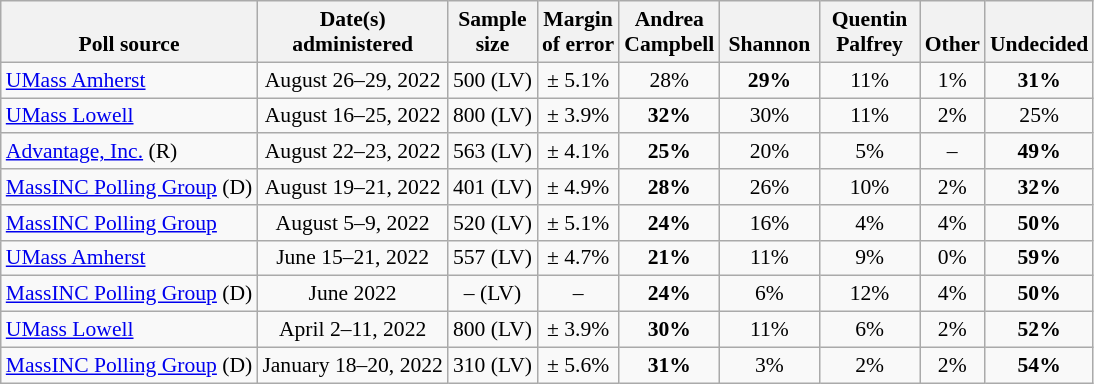<table class="wikitable" style="font-size:90%;text-align:center;">
<tr valign=bottom>
<th>Poll source</th>
<th>Date(s)<br>administered</th>
<th>Sample<br>size</th>
<th>Margin<br>of error</th>
<th style="width:60px;">Andrea<br>Campbell</th>
<th style="width:60px;">Shannon<br></th>
<th style="width:60px;">Quentin<br>Palfrey</th>
<th>Other</th>
<th>Undecided</th>
</tr>
<tr>
<td style="text-align:left;"><a href='#'>UMass Amherst</a></td>
<td>August 26–29, 2022</td>
<td>500 (LV)</td>
<td>± 5.1%</td>
<td>28%</td>
<td><strong>29%</strong></td>
<td>11%</td>
<td>1%</td>
<td><strong>31%</strong></td>
</tr>
<tr>
<td style="text-align:left;"><a href='#'>UMass Lowell</a></td>
<td>August 16–25, 2022</td>
<td>800 (LV)</td>
<td>± 3.9%</td>
<td><strong>32%</strong></td>
<td>30%</td>
<td>11%</td>
<td>2%</td>
<td>25%</td>
</tr>
<tr>
<td style="text-align:left;"><a href='#'>Advantage, Inc.</a> (R)</td>
<td>August 22–23, 2022</td>
<td>563 (LV)</td>
<td>± 4.1%</td>
<td><strong>25%</strong></td>
<td>20%</td>
<td>5%</td>
<td>–</td>
<td><strong>49%</strong></td>
</tr>
<tr>
<td style="text-align:left;"><a href='#'>MassINC Polling Group</a> (D)</td>
<td>August 19–21, 2022</td>
<td>401 (LV)</td>
<td>± 4.9%</td>
<td><strong>28%</strong></td>
<td>26%</td>
<td>10%</td>
<td>2%</td>
<td><strong>32%</strong></td>
</tr>
<tr>
<td style="text-align:left;"><a href='#'>MassINC Polling Group</a></td>
<td>August 5–9, 2022</td>
<td>520 (LV)</td>
<td>± 5.1%</td>
<td><strong>24%</strong></td>
<td>16%</td>
<td>4%</td>
<td>4%</td>
<td><strong>50%</strong></td>
</tr>
<tr>
<td style="text-align:left;"><a href='#'>UMass Amherst</a></td>
<td>June 15–21, 2022</td>
<td>557 (LV)</td>
<td>± 4.7%</td>
<td><strong>21%</strong></td>
<td>11%</td>
<td>9%</td>
<td>0%</td>
<td><strong>59%</strong></td>
</tr>
<tr>
<td style="text-align:left;"><a href='#'>MassINC Polling Group</a> (D)</td>
<td>June 2022</td>
<td>– (LV)</td>
<td>–</td>
<td><strong>24%</strong></td>
<td>6%</td>
<td>12%</td>
<td>4%</td>
<td><strong>50%</strong></td>
</tr>
<tr>
<td style="text-align:left;"><a href='#'>UMass Lowell</a></td>
<td>April 2–11, 2022</td>
<td>800 (LV)</td>
<td>± 3.9%</td>
<td><strong>30%</strong></td>
<td>11%</td>
<td>6%</td>
<td>2%</td>
<td><strong>52%</strong></td>
</tr>
<tr>
<td style="text-align:left;"><a href='#'>MassINC Polling Group</a> (D)</td>
<td>January 18–20, 2022</td>
<td>310 (LV)</td>
<td>± 5.6%</td>
<td><strong>31%</strong></td>
<td>3%</td>
<td>2%</td>
<td>2%</td>
<td><strong>54%</strong></td>
</tr>
</table>
